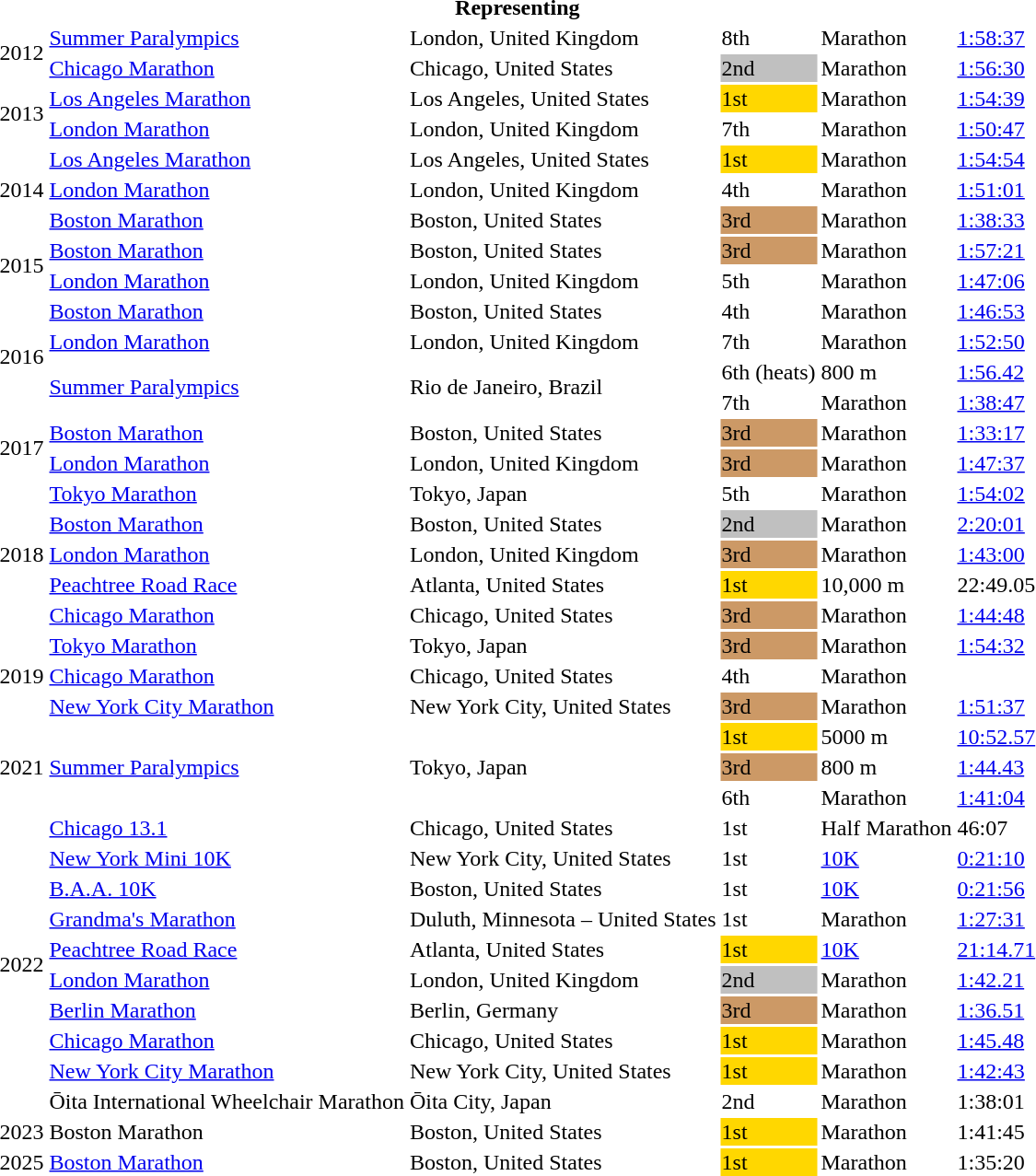<table>
<tr>
<th colspan="6">Representing </th>
</tr>
<tr>
<td rowspan=2>2012</td>
<td><a href='#'>Summer Paralympics</a></td>
<td>London, United Kingdom</td>
<td>8th</td>
<td>Marathon</td>
<td><a href='#'>1:58:37</a></td>
</tr>
<tr>
<td><a href='#'>Chicago Marathon</a></td>
<td>Chicago, United States</td>
<td bgcolor=silver>2nd</td>
<td>Marathon</td>
<td><a href='#'>1:56:30</a></td>
</tr>
<tr>
<td rowspan=2>2013</td>
<td><a href='#'>Los Angeles Marathon</a></td>
<td>Los Angeles, United States</td>
<td bgcolor=gold>1st</td>
<td>Marathon</td>
<td><a href='#'>1:54:39</a></td>
</tr>
<tr>
<td><a href='#'>London Marathon</a></td>
<td>London, United Kingdom</td>
<td>7th</td>
<td>Marathon</td>
<td><a href='#'>1:50:47</a></td>
</tr>
<tr>
<td rowspan=3>2014</td>
<td><a href='#'>Los Angeles Marathon</a></td>
<td>Los Angeles, United States</td>
<td bgcolor=gold>1st</td>
<td>Marathon</td>
<td><a href='#'>1:54:54</a></td>
</tr>
<tr>
<td><a href='#'>London Marathon</a></td>
<td>London, United Kingdom</td>
<td>4th</td>
<td>Marathon</td>
<td><a href='#'>1:51:01</a></td>
</tr>
<tr>
<td><a href='#'>Boston Marathon</a></td>
<td>Boston, United States</td>
<td bgcolor=cc9966>3rd</td>
<td>Marathon</td>
<td><a href='#'>1:38:33</a></td>
</tr>
<tr>
<td rowspan=2>2015</td>
<td><a href='#'>Boston Marathon</a></td>
<td>Boston, United States</td>
<td bgcolor=cc9966>3rd</td>
<td>Marathon</td>
<td><a href='#'>1:57:21</a></td>
</tr>
<tr>
<td><a href='#'>London Marathon</a></td>
<td>London, United Kingdom</td>
<td>5th</td>
<td>Marathon</td>
<td><a href='#'>1:47:06</a></td>
</tr>
<tr>
<td rowspan=4>2016</td>
<td><a href='#'>Boston Marathon</a></td>
<td>Boston, United States</td>
<td>4th</td>
<td>Marathon</td>
<td><a href='#'>1:46:53</a></td>
</tr>
<tr>
<td><a href='#'>London Marathon</a></td>
<td>London, United Kingdom</td>
<td>7th</td>
<td>Marathon</td>
<td><a href='#'>1:52:50</a></td>
</tr>
<tr>
<td rowspan=2><a href='#'>Summer Paralympics</a></td>
<td rowspan=2>Rio de Janeiro, Brazil</td>
<td>6th (heats)</td>
<td>800 m</td>
<td><a href='#'>1:56.42</a></td>
</tr>
<tr>
<td>7th</td>
<td>Marathon</td>
<td><a href='#'>1:38:47</a></td>
</tr>
<tr>
<td rowspan=2>2017</td>
<td><a href='#'>Boston Marathon</a></td>
<td>Boston, United States</td>
<td bgcolor=cc9966>3rd</td>
<td>Marathon</td>
<td><a href='#'>1:33:17</a></td>
</tr>
<tr>
<td><a href='#'>London Marathon</a></td>
<td>London, United Kingdom</td>
<td bgcolor=cc9966>3rd</td>
<td>Marathon</td>
<td><a href='#'>1:47:37</a></td>
</tr>
<tr>
<td rowspan=5>2018</td>
<td><a href='#'>Tokyo Marathon</a></td>
<td>Tokyo, Japan</td>
<td>5th</td>
<td>Marathon</td>
<td><a href='#'>1:54:02</a></td>
</tr>
<tr>
<td><a href='#'>Boston Marathon</a></td>
<td>Boston, United States</td>
<td bgcolor=silver>2nd</td>
<td>Marathon</td>
<td><a href='#'>2:20:01</a></td>
</tr>
<tr>
<td><a href='#'>London Marathon</a></td>
<td>London, United Kingdom</td>
<td bgcolor=cc9966>3rd</td>
<td>Marathon</td>
<td><a href='#'>1:43:00</a></td>
</tr>
<tr>
<td><a href='#'>Peachtree Road Race</a></td>
<td>Atlanta, United States</td>
<td bgcolor=gold>1st</td>
<td>10,000 m</td>
<td>22:49.05</td>
</tr>
<tr>
<td><a href='#'>Chicago Marathon</a></td>
<td>Chicago, United States</td>
<td bgcolor=cc9966>3rd</td>
<td>Marathon</td>
<td><a href='#'>1:44:48</a></td>
</tr>
<tr>
<td rowspan=3>2019</td>
<td><a href='#'>Tokyo Marathon</a></td>
<td>Tokyo, Japan</td>
<td bgcolor=cc9966>3rd</td>
<td>Marathon</td>
<td><a href='#'>1:54:32</a></td>
</tr>
<tr>
<td><a href='#'>Chicago Marathon</a></td>
<td>Chicago, United States</td>
<td>4th</td>
<td>Marathon</td>
<td></td>
</tr>
<tr>
<td><a href='#'>New York City Marathon</a></td>
<td>New York City, United States</td>
<td bgcolor=cc9966>3rd</td>
<td>Marathon</td>
<td><a href='#'>1:51:37</a></td>
</tr>
<tr>
<td rowspan=3>2021</td>
<td rowspan=3><a href='#'>Summer Paralympics</a></td>
<td rowspan=3>Tokyo, Japan</td>
<td bgcolor=gold>1st</td>
<td>5000 m</td>
<td><a href='#'>10:52.57</a></td>
</tr>
<tr>
<td bgcolor=cc9966>3rd</td>
<td>800 m</td>
<td><a href='#'>1:44.43</a></td>
</tr>
<tr>
<td>6th</td>
<td>Marathon</td>
<td><a href='#'>1:41:04</a></td>
</tr>
<tr>
<td rowspan=10>2022</td>
<td><a href='#'>Chicago 13.1</a></td>
<td>Chicago, United States</td>
<td>1st</td>
<td>Half Marathon</td>
<td>46:07</td>
</tr>
<tr>
<td><a href='#'>New York Mini 10K</a></td>
<td>New York City, United States</td>
<td>1st</td>
<td><a href='#'>10K</a></td>
<td><a href='#'>0:21:10</a></td>
</tr>
<tr>
<td><a href='#'>B.A.A. 10K</a></td>
<td>Boston, United States</td>
<td>1st</td>
<td><a href='#'>10K</a></td>
<td><a href='#'>0:21:56</a></td>
</tr>
<tr>
<td><a href='#'>Grandma's Marathon</a></td>
<td>Duluth, Minnesota – United States</td>
<td>1st</td>
<td>Marathon</td>
<td><a href='#'>1:27:31</a></td>
</tr>
<tr>
<td><a href='#'>Peachtree Road Race</a></td>
<td>Atlanta, United States</td>
<td bgcolor=gold>1st</td>
<td><a href='#'>10K</a></td>
<td><a href='#'>21:14.71</a></td>
</tr>
<tr>
<td><a href='#'>London Marathon</a></td>
<td>London, United Kingdom</td>
<td bgcolor=silver>2nd</td>
<td>Marathon</td>
<td><a href='#'>1:42.21</a></td>
</tr>
<tr>
<td><a href='#'>Berlin Marathon</a></td>
<td>Berlin, Germany</td>
<td bgcolor=cc9966>3rd</td>
<td>Marathon</td>
<td><a href='#'>1:36.51</a></td>
</tr>
<tr>
<td><a href='#'>Chicago Marathon</a></td>
<td>Chicago, United States</td>
<td bgcolor=gold>1st</td>
<td>Marathon</td>
<td><a href='#'>1:45.48</a></td>
</tr>
<tr>
<td><a href='#'>New York City Marathon</a></td>
<td>New York City, United States</td>
<td bgcolor=gold>1st</td>
<td>Marathon</td>
<td><a href='#'>1:42:43</a></td>
</tr>
<tr>
<td>Ōita International Wheelchair Marathon</td>
<td>Ōita City, Japan</td>
<td>2nd</td>
<td>Marathon</td>
<td>1:38:01</td>
</tr>
<tr>
<td rowspan=1>2023</td>
<td>Boston Marathon</td>
<td>Boston, United States</td>
<td bgcolor=gold>1st</td>
<td>Marathon</td>
<td>1:41:45</td>
</tr>
<tr>
<td rowspan=10>2025</td>
<td><a href='#'>Boston Marathon</a></td>
<td>Boston, United States</td>
<td bgcolor=gold>1st</td>
<td>Marathon</td>
<td>1:35:20 </td>
</tr>
</table>
